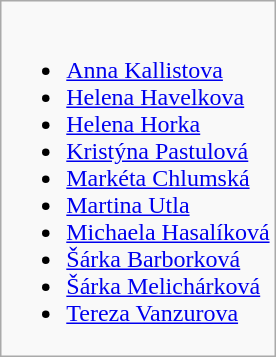<table class="wikitable">
<tr valign="top">
<td><br><ul><li><a href='#'>Anna Kallistova</a></li><li><a href='#'>Helena Havelkova</a></li><li><a href='#'>Helena Horka</a></li><li><a href='#'>Kristýna Pastulová</a></li><li><a href='#'>Markéta Chlumská</a></li><li><a href='#'>Martina Utla</a></li><li><a href='#'>Michaela Hasalíková</a></li><li><a href='#'>Šárka Barborková</a></li><li><a href='#'>Šárka Melichárková</a></li><li><a href='#'>Tereza Vanzurova</a></li></ul></td>
</tr>
</table>
